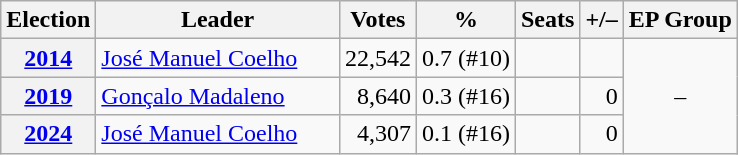<table class="wikitable" style="text-align:right;">
<tr>
<th>Election</th>
<th width="155px">Leader</th>
<th>Votes</th>
<th>%</th>
<th>Seats</th>
<th>+/–</th>
<th>EP Group</th>
</tr>
<tr>
<th><a href='#'>2014</a></th>
<td align=left><a href='#'>José Manuel Coelho</a></td>
<td>22,542</td>
<td>0.7 (#10)</td>
<td></td>
<td></td>
<td rowspan=3 align=center>–</td>
</tr>
<tr>
<th><a href='#'>2019</a></th>
<td align=left><a href='#'>Gonçalo Madaleno</a></td>
<td>8,640</td>
<td>0.3 (#16)</td>
<td></td>
<td>0</td>
</tr>
<tr>
<th><a href='#'>2024</a></th>
<td align=left><a href='#'>José Manuel Coelho</a></td>
<td>4,307</td>
<td>0.1 (#16)</td>
<td></td>
<td>0</td>
</tr>
</table>
